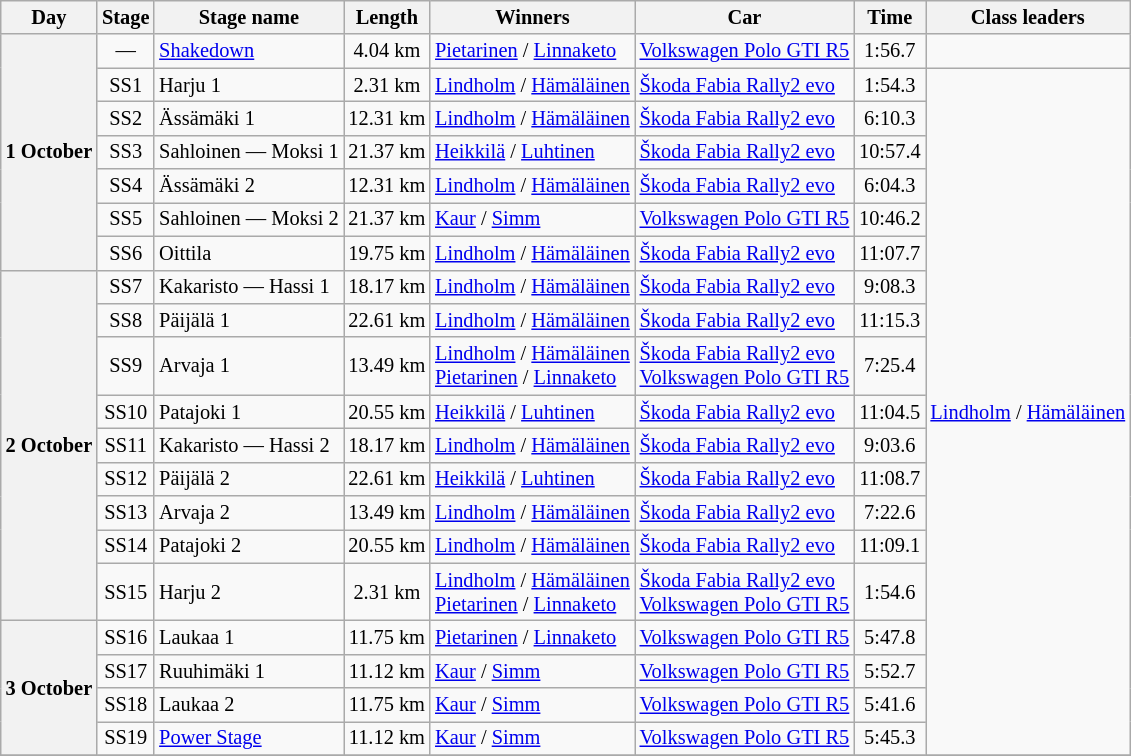<table class="wikitable" style="font-size: 85%;">
<tr>
<th>Day</th>
<th>Stage</th>
<th>Stage name</th>
<th>Length</th>
<th>Winners</th>
<th>Car</th>
<th>Time</th>
<th>Class leaders</th>
</tr>
<tr>
<th rowspan="7">1 October</th>
<td align="center">—</td>
<td><a href='#'>Shakedown</a></td>
<td align="center">4.04 km</td>
<td><a href='#'>Pietarinen</a> / <a href='#'>Linnaketo</a></td>
<td><a href='#'>Volkswagen Polo GTI R5</a></td>
<td align="center">1:56.7</td>
<td></td>
</tr>
<tr>
<td align="center">SS1</td>
<td>Harju 1</td>
<td align="center">2.31 km</td>
<td><a href='#'>Lindholm</a> / <a href='#'>Hämäläinen</a></td>
<td><a href='#'>Škoda Fabia Rally2 evo</a></td>
<td align="center">1:54.3</td>
<td rowspan="19"><a href='#'>Lindholm</a> / <a href='#'>Hämäläinen</a></td>
</tr>
<tr>
<td align="center">SS2</td>
<td>Ässämäki 1</td>
<td align="center">12.31 km</td>
<td><a href='#'>Lindholm</a> / <a href='#'>Hämäläinen</a></td>
<td><a href='#'>Škoda Fabia Rally2 evo</a></td>
<td align="center">6:10.3</td>
</tr>
<tr>
<td align="center">SS3</td>
<td>Sahloinen — Moksi 1</td>
<td align="center">21.37 km</td>
<td><a href='#'>Heikkilä</a> / <a href='#'>Luhtinen</a></td>
<td><a href='#'>Škoda Fabia Rally2 evo</a></td>
<td align="center">10:57.4</td>
</tr>
<tr>
<td align="center">SS4</td>
<td>Ässämäki 2</td>
<td align="center">12.31 km</td>
<td><a href='#'>Lindholm</a> / <a href='#'>Hämäläinen</a></td>
<td><a href='#'>Škoda Fabia Rally2 evo</a></td>
<td align="center">6:04.3</td>
</tr>
<tr>
<td align="center">SS5</td>
<td>Sahloinen — Moksi 2</td>
<td align="center">21.37 km</td>
<td><a href='#'>Kaur</a> / <a href='#'>Simm</a></td>
<td><a href='#'>Volkswagen Polo GTI R5</a></td>
<td align="center">10:46.2</td>
</tr>
<tr>
<td align="center">SS6</td>
<td>Oittila</td>
<td align="center">19.75 km</td>
<td><a href='#'>Lindholm</a> / <a href='#'>Hämäläinen</a></td>
<td><a href='#'>Škoda Fabia Rally2 evo</a></td>
<td align="center">11:07.7</td>
</tr>
<tr>
<th rowspan="9">2 October</th>
<td align="center">SS7</td>
<td>Kakaristo — Hassi 1</td>
<td align="center">18.17 km</td>
<td><a href='#'>Lindholm</a> / <a href='#'>Hämäläinen</a></td>
<td><a href='#'>Škoda Fabia Rally2 evo</a></td>
<td align="center">9:08.3</td>
</tr>
<tr>
<td align="center">SS8</td>
<td>Päijälä 1</td>
<td align="center">22.61 km</td>
<td><a href='#'>Lindholm</a> / <a href='#'>Hämäläinen</a></td>
<td><a href='#'>Škoda Fabia Rally2 evo</a></td>
<td align="center">11:15.3</td>
</tr>
<tr>
<td align="center">SS9</td>
<td>Arvaja 1</td>
<td align="center">13.49 km</td>
<td><a href='#'>Lindholm</a> / <a href='#'>Hämäläinen</a><br><a href='#'>Pietarinen</a> / <a href='#'>Linnaketo</a></td>
<td><a href='#'>Škoda Fabia Rally2 evo</a><br><a href='#'>Volkswagen Polo GTI R5</a></td>
<td align="center">7:25.4</td>
</tr>
<tr>
<td align="center">SS10</td>
<td>Patajoki 1</td>
<td align="center">20.55 km</td>
<td><a href='#'>Heikkilä</a> / <a href='#'>Luhtinen</a></td>
<td><a href='#'>Škoda Fabia Rally2 evo</a></td>
<td align="center">11:04.5</td>
</tr>
<tr>
<td align="center">SS11</td>
<td>Kakaristo — Hassi 2</td>
<td align="center">18.17 km</td>
<td><a href='#'>Lindholm</a> / <a href='#'>Hämäläinen</a></td>
<td><a href='#'>Škoda Fabia Rally2 evo</a></td>
<td align="center">9:03.6</td>
</tr>
<tr>
<td align="center">SS12</td>
<td>Päijälä 2</td>
<td align="center">22.61 km</td>
<td><a href='#'>Heikkilä</a> / <a href='#'>Luhtinen</a></td>
<td><a href='#'>Škoda Fabia Rally2 evo</a></td>
<td align="center">11:08.7</td>
</tr>
<tr>
<td align="center">SS13</td>
<td>Arvaja 2</td>
<td align="center">13.49 km</td>
<td><a href='#'>Lindholm</a> / <a href='#'>Hämäläinen</a></td>
<td><a href='#'>Škoda Fabia Rally2 evo</a></td>
<td align="center">7:22.6</td>
</tr>
<tr>
<td align="center">SS14</td>
<td>Patajoki 2</td>
<td align="center">20.55 km</td>
<td><a href='#'>Lindholm</a> / <a href='#'>Hämäläinen</a></td>
<td><a href='#'>Škoda Fabia Rally2 evo</a></td>
<td align="center">11:09.1</td>
</tr>
<tr>
<td align="center">SS15</td>
<td>Harju 2</td>
<td align="center">2.31 km</td>
<td><a href='#'>Lindholm</a> / <a href='#'>Hämäläinen</a><br><a href='#'>Pietarinen</a> / <a href='#'>Linnaketo</a></td>
<td><a href='#'>Škoda Fabia Rally2 evo</a><br><a href='#'>Volkswagen Polo GTI R5</a></td>
<td align="center">1:54.6</td>
</tr>
<tr>
<th rowspan="4">3 October</th>
<td align="center">SS16</td>
<td>Laukaa 1</td>
<td align="center">11.75 km</td>
<td><a href='#'>Pietarinen</a> / <a href='#'>Linnaketo</a></td>
<td><a href='#'>Volkswagen Polo GTI R5</a></td>
<td align="center">5:47.8</td>
</tr>
<tr>
<td align="center">SS17</td>
<td>Ruuhimäki 1</td>
<td align="center">11.12 km</td>
<td><a href='#'>Kaur</a> / <a href='#'>Simm</a></td>
<td><a href='#'>Volkswagen Polo GTI R5</a></td>
<td align="center">5:52.7</td>
</tr>
<tr>
<td align="center">SS18</td>
<td>Laukaa 2</td>
<td align="center">11.75 km</td>
<td><a href='#'>Kaur</a> / <a href='#'>Simm</a></td>
<td><a href='#'>Volkswagen Polo GTI R5</a></td>
<td align="center">5:41.6</td>
</tr>
<tr>
<td align="center">SS19</td>
<td><a href='#'>Power Stage</a></td>
<td align="center">11.12 km</td>
<td><a href='#'>Kaur</a> / <a href='#'>Simm</a></td>
<td><a href='#'>Volkswagen Polo GTI R5</a></td>
<td align="center">5:45.3</td>
</tr>
<tr>
</tr>
</table>
